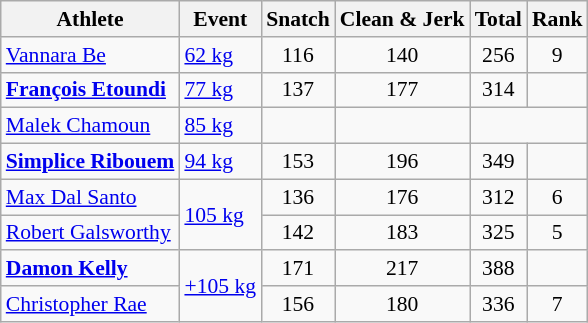<table class="wikitable" style="font-size:90%;text-align:center">
<tr>
<th>Athlete</th>
<th>Event</th>
<th>Snatch</th>
<th>Clean & Jerk</th>
<th>Total</th>
<th>Rank</th>
</tr>
<tr align=center>
<td align=left><a href='#'>Vannara Be</a></td>
<td align=left><a href='#'>62 kg</a></td>
<td>116</td>
<td>140</td>
<td>256</td>
<td>9</td>
</tr>
<tr align=center>
<td align=left><strong><a href='#'>François Etoundi</a></strong></td>
<td align=left><a href='#'>77 kg</a></td>
<td>137</td>
<td>177</td>
<td>314</td>
<td></td>
</tr>
<tr align=center>
<td align=left><a href='#'>Malek Chamoun</a></td>
<td align=left><a href='#'>85 kg</a></td>
<td></td>
<td></td>
<td colspan=2></td>
</tr>
<tr align=center>
<td align=left><strong><a href='#'>Simplice Ribouem</a></strong></td>
<td align=left><a href='#'>94 kg</a></td>
<td>153</td>
<td>196</td>
<td>349</td>
<td></td>
</tr>
<tr align=center>
<td align=left><a href='#'>Max Dal Santo</a></td>
<td align=left rowspan=2><a href='#'>105 kg</a></td>
<td>136</td>
<td>176</td>
<td>312</td>
<td>6</td>
</tr>
<tr align=center>
<td align=left><a href='#'>Robert Galsworthy</a></td>
<td>142</td>
<td>183</td>
<td>325</td>
<td>5</td>
</tr>
<tr align=center>
<td align=left><strong><a href='#'>Damon Kelly</a></strong></td>
<td align=left rowspan=2><a href='#'>+105 kg</a></td>
<td>171</td>
<td>217</td>
<td>388</td>
<td></td>
</tr>
<tr align=center>
<td align=left><a href='#'>Christopher Rae</a></td>
<td>156</td>
<td>180</td>
<td>336</td>
<td>7</td>
</tr>
</table>
